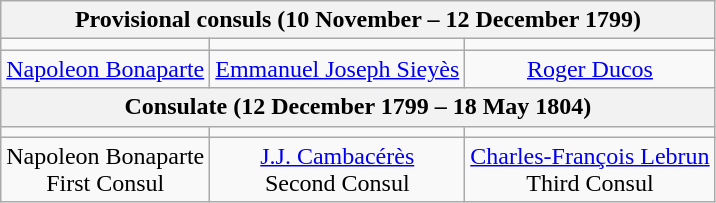<table class="wikitable" style="text-align:center;">
<tr>
<th colspan=3>Provisional consuls (10 November – 12 December 1799)</th>
</tr>
<tr>
<td></td>
<td></td>
<td></td>
</tr>
<tr>
<td><a href='#'>Napoleon Bonaparte</a><br></td>
<td><a href='#'>Emmanuel Joseph Sieyès</a><br></td>
<td><a href='#'>Roger Ducos</a><br></td>
</tr>
<tr>
<th colspan=3>Consulate (12 December 1799 – 18 May 1804)</th>
</tr>
<tr>
<td></td>
<td></td>
<td></td>
</tr>
<tr>
<td>Napoleon Bonaparte<br>First Consul</td>
<td><a href='#'>J.J. Cambacérès</a><br>Second Consul</td>
<td><a href='#'>Charles-François Lebrun</a><br>Third Consul</td>
</tr>
</table>
